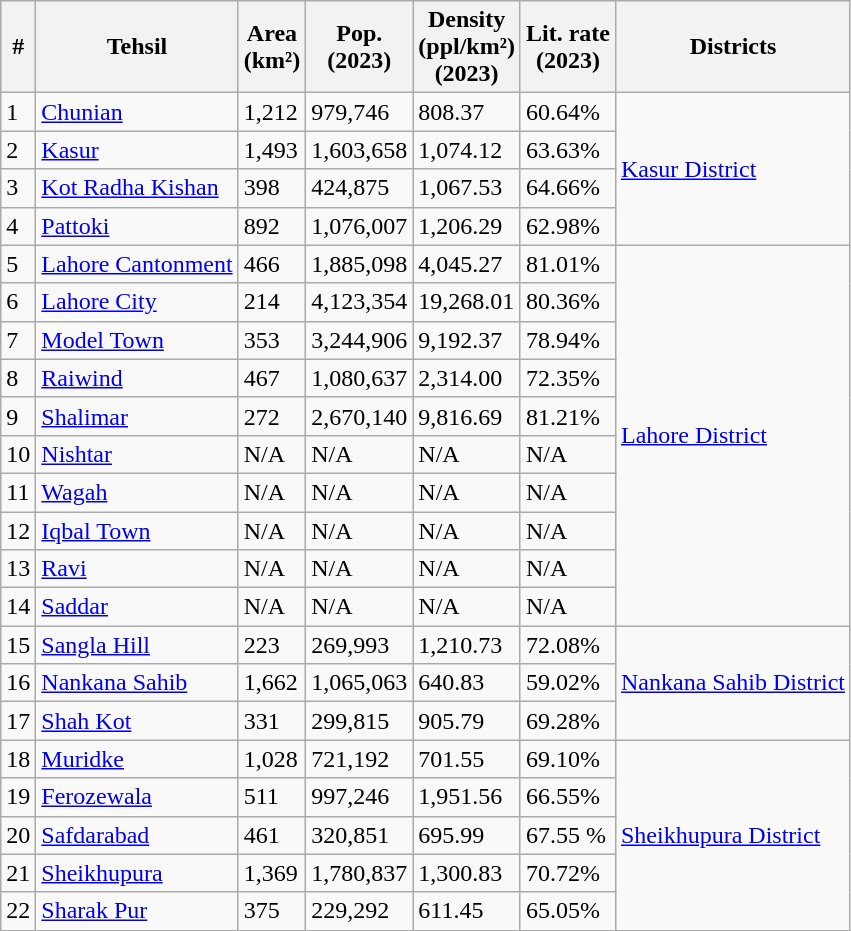<table class="wikitable sortable">
<tr>
<th>#</th>
<th>Tehsil</th>
<th>Area<br>(km²)</th>
<th>Pop.<br>(2023)</th>
<th>Density<br>(ppl/km²)<br>(2023)</th>
<th>Lit. rate<br>(2023)</th>
<th>Districts</th>
</tr>
<tr>
<td>1</td>
<td><a href='#'>Chunian</a></td>
<td>1,212</td>
<td>979,746</td>
<td>808.37</td>
<td>60.64%</td>
<td rowspan="4"><a href='#'>Kasur District</a></td>
</tr>
<tr>
<td>2</td>
<td><a href='#'>Kasur</a></td>
<td>1,493</td>
<td>1,603,658</td>
<td>1,074.12</td>
<td>63.63%</td>
</tr>
<tr>
<td>3</td>
<td><a href='#'>Kot Radha Kishan</a></td>
<td>398</td>
<td>424,875</td>
<td>1,067.53</td>
<td>64.66%</td>
</tr>
<tr>
<td>4</td>
<td><a href='#'>Pattoki</a></td>
<td>892</td>
<td>1,076,007</td>
<td>1,206.29</td>
<td>62.98%</td>
</tr>
<tr>
<td>5</td>
<td><a href='#'>Lahore Cantonment</a></td>
<td>466</td>
<td>1,885,098</td>
<td>4,045.27</td>
<td>81.01%</td>
<td rowspan="10"><a href='#'>Lahore District</a></td>
</tr>
<tr>
<td>6</td>
<td><a href='#'>Lahore City</a></td>
<td>214</td>
<td>4,123,354</td>
<td>19,268.01</td>
<td>80.36%</td>
</tr>
<tr>
<td>7</td>
<td><a href='#'>Model Town</a></td>
<td>353</td>
<td>3,244,906</td>
<td>9,192.37</td>
<td>78.94%</td>
</tr>
<tr>
<td>8</td>
<td><a href='#'>Raiwind</a></td>
<td>467</td>
<td>1,080,637</td>
<td>2,314.00</td>
<td>72.35%</td>
</tr>
<tr>
<td>9</td>
<td><a href='#'>Shalimar</a></td>
<td>272</td>
<td>2,670,140</td>
<td>9,816.69</td>
<td>81.21%</td>
</tr>
<tr>
<td>10</td>
<td><a href='#'>Nishtar</a></td>
<td>N/A</td>
<td>N/A</td>
<td>N/A</td>
<td>N/A</td>
</tr>
<tr>
<td>11</td>
<td><a href='#'>Wagah</a></td>
<td>N/A</td>
<td>N/A</td>
<td>N/A</td>
<td>N/A</td>
</tr>
<tr>
<td>12</td>
<td><a href='#'>Iqbal Town</a></td>
<td>N/A</td>
<td>N/A</td>
<td>N/A</td>
<td>N/A</td>
</tr>
<tr>
<td>13</td>
<td><a href='#'>Ravi</a></td>
<td>N/A</td>
<td>N/A</td>
<td>N/A</td>
<td>N/A</td>
</tr>
<tr>
<td>14</td>
<td><a href='#'>Saddar</a></td>
<td>N/A</td>
<td>N/A</td>
<td>N/A</td>
<td>N/A</td>
</tr>
<tr>
<td>15</td>
<td><a href='#'>Sangla Hill</a></td>
<td>223</td>
<td>269,993</td>
<td>1,210.73</td>
<td>72.08%</td>
<td rowspan="3"><a href='#'>Nankana Sahib District</a></td>
</tr>
<tr>
<td>16</td>
<td><a href='#'>Nankana Sahib</a></td>
<td>1,662</td>
<td>1,065,063</td>
<td>640.83</td>
<td>59.02%</td>
</tr>
<tr>
<td>17</td>
<td><a href='#'>Shah Kot</a></td>
<td>331</td>
<td>299,815</td>
<td>905.79</td>
<td>69.28%</td>
</tr>
<tr>
<td>18</td>
<td><a href='#'>Muridke</a></td>
<td>1,028</td>
<td>721,192</td>
<td>701.55</td>
<td>69.10%</td>
<td rowspan="5"><a href='#'>Sheikhupura District</a></td>
</tr>
<tr>
<td>19</td>
<td><a href='#'>Ferozewala</a></td>
<td>511</td>
<td>997,246</td>
<td>1,951.56</td>
<td>66.55%</td>
</tr>
<tr>
<td>20</td>
<td><a href='#'>Safdarabad</a></td>
<td>461</td>
<td>320,851</td>
<td>695.99</td>
<td>67.55 %</td>
</tr>
<tr>
<td>21</td>
<td><a href='#'>Sheikhupura</a></td>
<td>1,369</td>
<td>1,780,837</td>
<td>1,300.83</td>
<td>70.72%</td>
</tr>
<tr>
<td>22</td>
<td><a href='#'>Sharak Pur</a></td>
<td>375</td>
<td>229,292</td>
<td>611.45</td>
<td>65.05%</td>
</tr>
</table>
